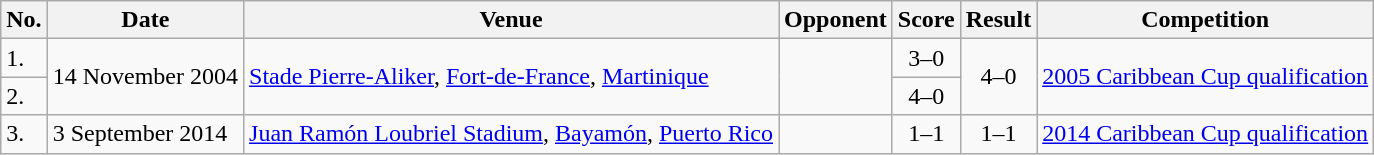<table class="wikitable sortable">
<tr>
<th scope="col">No.</th>
<th scope="col">Date</th>
<th scope="col">Venue</th>
<th scope="col">Opponent</th>
<th scope="col">Score</th>
<th scope="col">Result</th>
<th scope="col">Competition</th>
</tr>
<tr>
<td>1.</td>
<td rowspan="2">14 November 2004</td>
<td rowspan="2"><a href='#'>Stade Pierre-Aliker</a>, <a href='#'>Fort-de-France</a>, <a href='#'>Martinique</a></td>
<td rowspan="2"></td>
<td align="center">3–0</td>
<td rowspan="2" style="text-align:center">4–0</td>
<td rowspan="2"><a href='#'>2005 Caribbean Cup qualification</a></td>
</tr>
<tr>
<td>2.</td>
<td align="center">4–0</td>
</tr>
<tr>
<td>3.</td>
<td>3 September 2014</td>
<td><a href='#'>Juan Ramón Loubriel Stadium</a>, <a href='#'>Bayamón</a>, <a href='#'>Puerto Rico</a></td>
<td></td>
<td align="center">1–1</td>
<td align="center">1–1</td>
<td><a href='#'>2014 Caribbean Cup qualification</a></td>
</tr>
</table>
